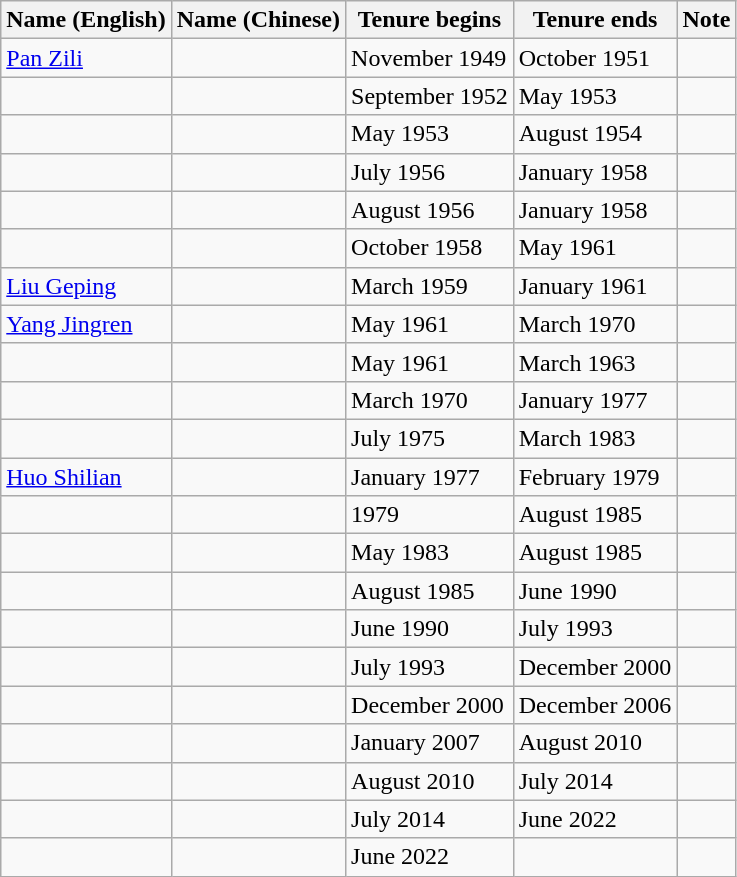<table class="wikitable">
<tr>
<th>Name (English)</th>
<th>Name (Chinese)</th>
<th>Tenure begins</th>
<th>Tenure ends</th>
<th>Note</th>
</tr>
<tr>
<td><a href='#'>Pan Zili</a></td>
<td></td>
<td>November 1949</td>
<td>October 1951</td>
<td></td>
</tr>
<tr>
<td></td>
<td></td>
<td>September 1952</td>
<td>May 1953</td>
<td></td>
</tr>
<tr>
<td></td>
<td></td>
<td>May 1953</td>
<td>August 1954</td>
<td></td>
</tr>
<tr>
<td></td>
<td></td>
<td>July 1956</td>
<td>January 1958</td>
<td></td>
</tr>
<tr>
<td></td>
<td></td>
<td>August 1956</td>
<td>January 1958</td>
<td></td>
</tr>
<tr>
<td></td>
<td></td>
<td>October 1958</td>
<td>May 1961</td>
<td></td>
</tr>
<tr>
<td><a href='#'>Liu Geping</a></td>
<td></td>
<td>March 1959</td>
<td>January 1961</td>
<td></td>
</tr>
<tr>
<td><a href='#'>Yang Jingren</a></td>
<td></td>
<td>May 1961</td>
<td>March 1970</td>
<td></td>
</tr>
<tr>
<td></td>
<td></td>
<td>May 1961</td>
<td>March 1963</td>
<td></td>
</tr>
<tr>
<td></td>
<td></td>
<td>March 1970</td>
<td>January 1977</td>
<td></td>
</tr>
<tr>
<td></td>
<td></td>
<td>July 1975</td>
<td>March 1983</td>
<td></td>
</tr>
<tr>
<td><a href='#'>Huo Shilian</a></td>
<td></td>
<td>January 1977</td>
<td>February 1979</td>
<td></td>
</tr>
<tr>
<td></td>
<td></td>
<td>1979</td>
<td>August 1985</td>
<td></td>
</tr>
<tr>
<td></td>
<td></td>
<td>May 1983</td>
<td>August 1985</td>
<td></td>
</tr>
<tr>
<td></td>
<td></td>
<td>August 1985</td>
<td>June 1990</td>
<td></td>
</tr>
<tr>
<td></td>
<td></td>
<td>June 1990</td>
<td>July 1993</td>
<td></td>
</tr>
<tr>
<td></td>
<td></td>
<td>July 1993</td>
<td>December 2000</td>
<td></td>
</tr>
<tr>
<td></td>
<td></td>
<td>December 2000</td>
<td>December 2006</td>
<td></td>
</tr>
<tr>
<td></td>
<td></td>
<td>January 2007</td>
<td>August 2010</td>
<td></td>
</tr>
<tr>
<td></td>
<td></td>
<td>August 2010</td>
<td>July 2014</td>
<td></td>
</tr>
<tr>
<td></td>
<td></td>
<td>July 2014</td>
<td>June 2022</td>
<td></td>
</tr>
<tr>
<td></td>
<td></td>
<td>June 2022</td>
<td></td>
<td></td>
</tr>
</table>
